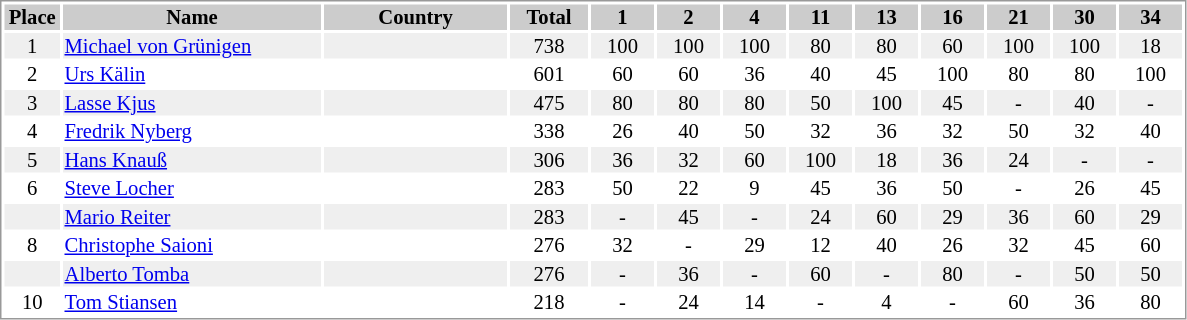<table border="0" style="border: 1px solid #999; background-color:#FFFFFF; text-align:center; font-size:86%; line-height:15px;">
<tr align="center" bgcolor="#CCCCCC">
<th width=35>Place</th>
<th width=170>Name</th>
<th width=120>Country</th>
<th width=50>Total</th>
<th width=40>1</th>
<th width=40>2</th>
<th width=40>4</th>
<th width=40>11</th>
<th width=40>13</th>
<th width=40>16</th>
<th width=40>21</th>
<th width=40>30</th>
<th width=40>34</th>
</tr>
<tr bgcolor="#EFEFEF">
<td>1</td>
<td align="left"><a href='#'>Michael von Grünigen</a></td>
<td align="left"> </td>
<td>738</td>
<td>100</td>
<td>100</td>
<td>100</td>
<td>80</td>
<td>80</td>
<td>60</td>
<td>100</td>
<td>100</td>
<td>18</td>
</tr>
<tr>
<td>2</td>
<td align="left"><a href='#'>Urs Kälin</a></td>
<td align="left"> </td>
<td>601</td>
<td>60</td>
<td>60</td>
<td>36</td>
<td>40</td>
<td>45</td>
<td>100</td>
<td>80</td>
<td>80</td>
<td>100</td>
</tr>
<tr bgcolor="#EFEFEF">
<td>3</td>
<td align="left"><a href='#'>Lasse Kjus</a></td>
<td align="left"></td>
<td>475</td>
<td>80</td>
<td>80</td>
<td>80</td>
<td>50</td>
<td>100</td>
<td>45</td>
<td>-</td>
<td>40</td>
<td>-</td>
</tr>
<tr>
<td>4</td>
<td align="left"><a href='#'>Fredrik Nyberg</a></td>
<td align="left"></td>
<td>338</td>
<td>26</td>
<td>40</td>
<td>50</td>
<td>32</td>
<td>36</td>
<td>32</td>
<td>50</td>
<td>32</td>
<td>40</td>
</tr>
<tr bgcolor="#EFEFEF">
<td>5</td>
<td align="left"><a href='#'>Hans Knauß</a></td>
<td align="left"></td>
<td>306</td>
<td>36</td>
<td>32</td>
<td>60</td>
<td>100</td>
<td>18</td>
<td>36</td>
<td>24</td>
<td>-</td>
<td>-</td>
</tr>
<tr>
<td>6</td>
<td align="left"><a href='#'>Steve Locher</a></td>
<td align="left"> </td>
<td>283</td>
<td>50</td>
<td>22</td>
<td>9</td>
<td>45</td>
<td>36</td>
<td>50</td>
<td>-</td>
<td>26</td>
<td>45</td>
</tr>
<tr bgcolor="#EFEFEF">
<td></td>
<td align="left"><a href='#'>Mario Reiter</a></td>
<td align="left"></td>
<td>283</td>
<td>-</td>
<td>45</td>
<td>-</td>
<td>24</td>
<td>60</td>
<td>29</td>
<td>36</td>
<td>60</td>
<td>29</td>
</tr>
<tr>
<td>8</td>
<td align="left"><a href='#'>Christophe Saioni</a></td>
<td align="left"></td>
<td>276</td>
<td>32</td>
<td>-</td>
<td>29</td>
<td>12</td>
<td>40</td>
<td>26</td>
<td>32</td>
<td>45</td>
<td>60</td>
</tr>
<tr bgcolor="#EFEFEF">
<td></td>
<td align="left"><a href='#'>Alberto Tomba</a></td>
<td align="left"></td>
<td>276</td>
<td>-</td>
<td>36</td>
<td>-</td>
<td>60</td>
<td>-</td>
<td>80</td>
<td>-</td>
<td>50</td>
<td>50</td>
</tr>
<tr>
<td>10</td>
<td align="left"><a href='#'>Tom Stiansen</a></td>
<td align="left"></td>
<td>218</td>
<td>-</td>
<td>24</td>
<td>14</td>
<td>-</td>
<td>4</td>
<td>-</td>
<td>60</td>
<td>36</td>
<td>80</td>
</tr>
</table>
